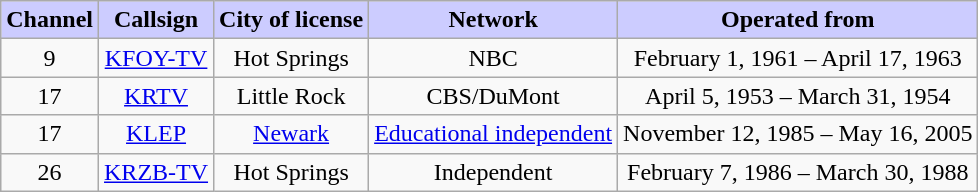<table class=wikitable style="text-align:center">
<tr>
<th style="background:#ccccff;">Channel</th>
<th style="background:#ccccff;">Callsign</th>
<th style="background:#ccccff;">City of license</th>
<th style="background:#ccccff;">Network</th>
<th style="background:#ccccff;">Operated from</th>
</tr>
<tr>
<td>9</td>
<td><a href='#'>KFOY-TV</a></td>
<td>Hot Springs</td>
<td>NBC</td>
<td>February 1, 1961 – April 17, 1963</td>
</tr>
<tr>
<td>17</td>
<td><a href='#'>KRTV</a></td>
<td>Little Rock</td>
<td>CBS/DuMont</td>
<td>April 5, 1953 – March 31, 1954</td>
</tr>
<tr>
<td>17</td>
<td><a href='#'>KLEP</a></td>
<td><a href='#'>Newark</a></td>
<td><a href='#'>Educational independent</a></td>
<td>November 12, 1985 – May 16, 2005</td>
</tr>
<tr>
<td>26</td>
<td><a href='#'>KRZB-TV</a></td>
<td>Hot Springs</td>
<td>Independent</td>
<td>February 7, 1986 – March 30, 1988</td>
</tr>
</table>
